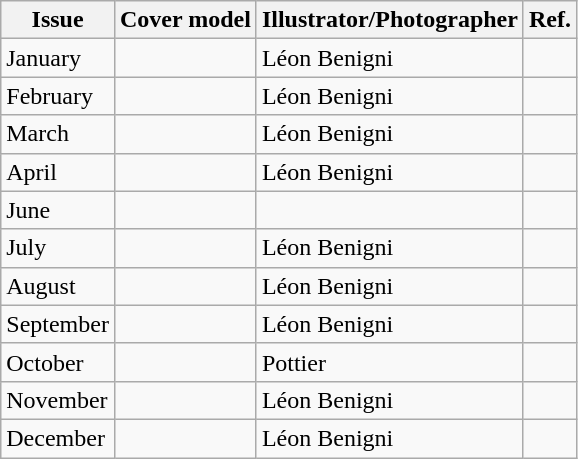<table class="wikitable">
<tr>
<th>Issue</th>
<th>Cover model</th>
<th>Illustrator/Photographer</th>
<th>Ref.</th>
</tr>
<tr>
<td>January</td>
<td></td>
<td>Léon Benigni</td>
<td></td>
</tr>
<tr>
<td>February</td>
<td></td>
<td>Léon Benigni</td>
<td></td>
</tr>
<tr>
<td>March</td>
<td></td>
<td>Léon Benigni</td>
<td></td>
</tr>
<tr>
<td>April</td>
<td></td>
<td>Léon Benigni</td>
<td></td>
</tr>
<tr>
<td>June</td>
<td></td>
<td></td>
<td></td>
</tr>
<tr>
<td>July</td>
<td></td>
<td>Léon Benigni</td>
<td></td>
</tr>
<tr>
<td>August</td>
<td></td>
<td>Léon Benigni</td>
<td></td>
</tr>
<tr>
<td>September</td>
<td></td>
<td>Léon Benigni</td>
<td></td>
</tr>
<tr>
<td>October</td>
<td></td>
<td>Pottier</td>
<td></td>
</tr>
<tr>
<td>November</td>
<td></td>
<td>Léon Benigni</td>
<td></td>
</tr>
<tr>
<td>December</td>
<td></td>
<td>Léon Benigni</td>
<td></td>
</tr>
</table>
